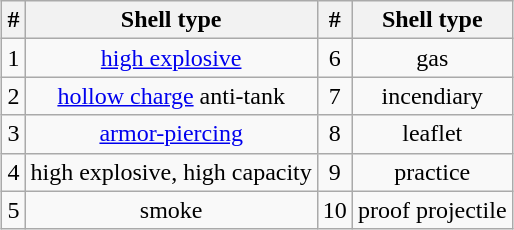<table class="wikitable" style="margin: 1em auto 1em auto">
<tr>
<th>#</th>
<th>Shell type</th>
<th>#</th>
<th>Shell type</th>
</tr>
<tr>
<td>1</td>
<td align="center"><a href='#'>high explosive</a></td>
<td align="center">6</td>
<td align="center">gas</td>
</tr>
<tr>
<td>2</td>
<td align="center"><a href='#'>hollow charge</a> anti-tank</td>
<td align="center">7</td>
<td align="center">incendiary</td>
</tr>
<tr>
<td>3</td>
<td align="center"><a href='#'>armor-piercing</a></td>
<td align="center">8</td>
<td align="center">leaflet</td>
</tr>
<tr>
<td>4</td>
<td align="center">high explosive, high capacity</td>
<td align="center">9</td>
<td align="center">practice</td>
</tr>
<tr>
<td>5</td>
<td align="center">smoke</td>
<td align="center">10</td>
<td align="center">proof projectile</td>
</tr>
</table>
